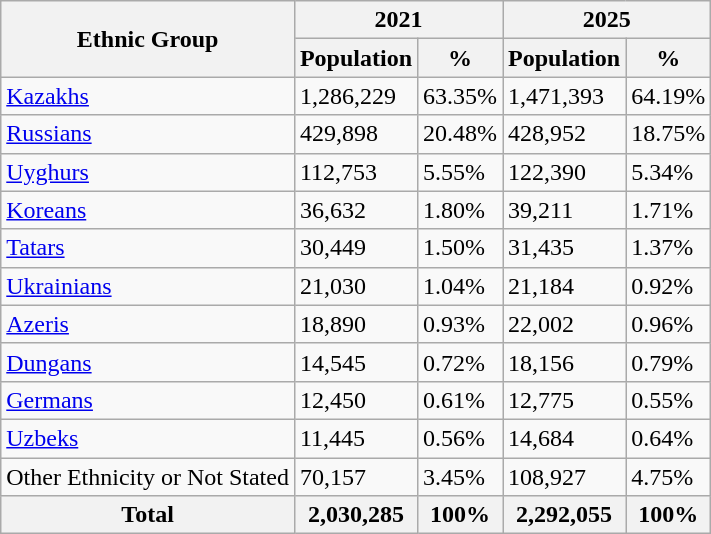<table class="wikitable sortable">
<tr>
<th rowspan="2">Ethnic Group</th>
<th colspan="2">2021</th>
<th colspan="2">2025</th>
</tr>
<tr>
<th>Population</th>
<th>%</th>
<th>Population</th>
<th>%</th>
</tr>
<tr>
<td><a href='#'>Kazakhs</a></td>
<td>1,286,229</td>
<td>63.35%</td>
<td>1,471,393</td>
<td>64.19%</td>
</tr>
<tr>
<td><a href='#'>Russians</a></td>
<td>429,898</td>
<td>20.48%</td>
<td>428,952</td>
<td>18.75%</td>
</tr>
<tr>
<td><a href='#'>Uyghurs</a></td>
<td>112,753</td>
<td>5.55%</td>
<td>122,390</td>
<td>5.34%</td>
</tr>
<tr>
<td><a href='#'>Koreans</a></td>
<td>36,632</td>
<td>1.80%</td>
<td>39,211</td>
<td>1.71%</td>
</tr>
<tr>
<td><a href='#'>Tatars</a></td>
<td>30,449</td>
<td>1.50%</td>
<td>31,435</td>
<td>1.37%</td>
</tr>
<tr>
<td><a href='#'>Ukrainians</a></td>
<td>21,030</td>
<td>1.04%</td>
<td>21,184</td>
<td>0.92%</td>
</tr>
<tr>
<td><a href='#'>Azeris</a></td>
<td>18,890</td>
<td>0.93%</td>
<td>22,002</td>
<td>0.96%</td>
</tr>
<tr>
<td><a href='#'>Dungans</a></td>
<td>14,545</td>
<td>0.72%</td>
<td>18,156</td>
<td>0.79%</td>
</tr>
<tr>
<td><a href='#'>Germans</a></td>
<td>12,450</td>
<td>0.61%</td>
<td>12,775</td>
<td>0.55%</td>
</tr>
<tr>
<td><a href='#'>Uzbeks</a></td>
<td>11,445</td>
<td>0.56%</td>
<td>14,684</td>
<td>0.64%</td>
</tr>
<tr>
<td>Other Ethnicity or Not Stated</td>
<td>70,157</td>
<td>3.45%</td>
<td>108,927</td>
<td>4.75%</td>
</tr>
<tr>
<th>Total</th>
<th>2,030,285</th>
<th>100%</th>
<th>2,292,055</th>
<th>100%</th>
</tr>
</table>
